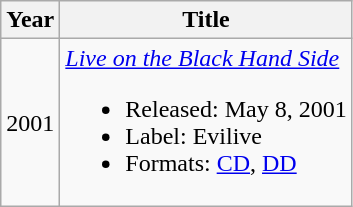<table class="wikitable">
<tr>
<th scope="col">Year</th>
<th scope="col">Title</th>
</tr>
<tr>
<td>2001</td>
<td><em><a href='#'>Live on the Black Hand Side</a></em><br><ul><li>Released: May 8, 2001</li><li>Label: Evilive</li><li>Formats: <a href='#'>CD</a>, <a href='#'>DD</a></li></ul></td>
</tr>
</table>
